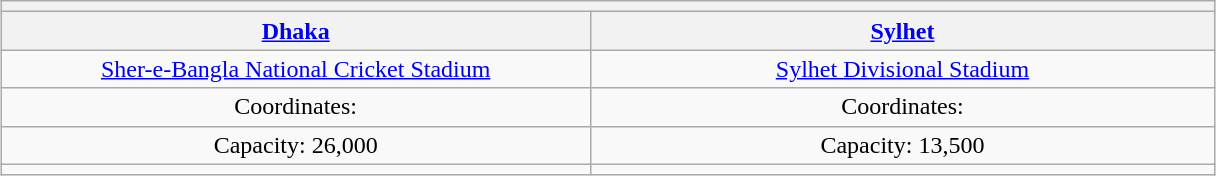<table class="wikitable" style="text-align:center;margin:0 auto">
<tr>
<th colspan=2></th>
</tr>
<tr>
<th width="33%"><a href='#'>Dhaka</a></th>
<th width="35%"><a href='#'>Sylhet</a></th>
</tr>
<tr>
<td><a href='#'>Sher-e-Bangla National Cricket Stadium</a></td>
<td><a href='#'>Sylhet Divisional Stadium</a></td>
</tr>
<tr>
<td>Coordinates:</td>
<td>Coordinates:</td>
</tr>
<tr>
<td>Capacity: 26,000</td>
<td>Capacity: 13,500</td>
</tr>
<tr>
<td></td>
<td></td>
</tr>
</table>
